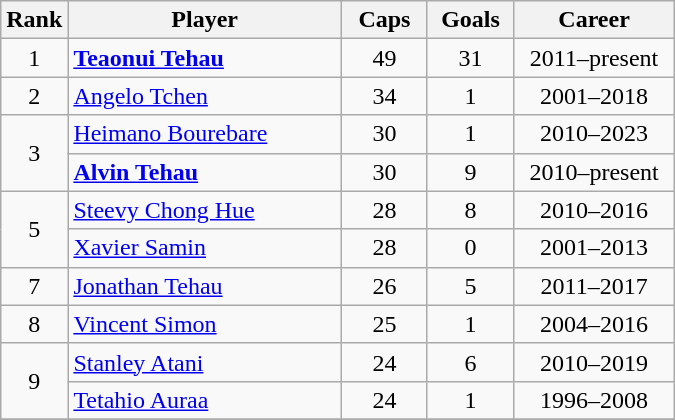<table class="wikitable sortable" style="text-align: center;">
<tr>
<th width=30px>Rank</th>
<th class="unsortable" style="width:175px;">Player</th>
<th width=50px>Caps</th>
<th width=50px>Goals</th>
<th class="unsortable" style="width:100px;">Career</th>
</tr>
<tr>
<td>1</td>
<td align=left><strong><a href='#'>Teaonui Tehau</a></strong></td>
<td>49</td>
<td>31</td>
<td>2011–present</td>
</tr>
<tr>
<td>2</td>
<td align=left><a href='#'>Angelo Tchen</a></td>
<td>34</td>
<td>1</td>
<td>2001–2018</td>
</tr>
<tr>
<td rowspan=2>3</td>
<td align=left><a href='#'>Heimano Bourebare</a></td>
<td>30</td>
<td>1</td>
<td>2010–2023</td>
</tr>
<tr>
<td align=left><strong><a href='#'>Alvin Tehau</a></strong></td>
<td>30</td>
<td>9</td>
<td>2010–present</td>
</tr>
<tr>
<td rowspan="2">5</td>
<td align=left><a href='#'>Steevy Chong Hue</a></td>
<td>28</td>
<td>8</td>
<td>2010–2016</td>
</tr>
<tr>
<td align=left><a href='#'>Xavier Samin</a></td>
<td>28</td>
<td>0</td>
<td>2001–2013</td>
</tr>
<tr>
<td>7</td>
<td align=left><a href='#'>Jonathan Tehau</a></td>
<td>26</td>
<td>5</td>
<td>2011–2017</td>
</tr>
<tr>
<td>8</td>
<td align=left><a href='#'>Vincent Simon</a></td>
<td>25</td>
<td>1</td>
<td>2004–2016</td>
</tr>
<tr>
<td rowspan=2>9</td>
<td align=left><a href='#'>Stanley Atani</a></td>
<td>24</td>
<td>6</td>
<td>2010–2019</td>
</tr>
<tr>
<td align=left><a href='#'>Tetahio Auraa</a></td>
<td>24</td>
<td>1</td>
<td>1996–2008</td>
</tr>
<tr>
</tr>
</table>
